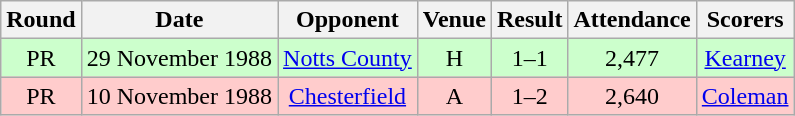<table class="wikitable" style="font-size:100%; text-align:center">
<tr>
<th>Round</th>
<th>Date</th>
<th>Opponent</th>
<th>Venue</th>
<th>Result</th>
<th>Attendance</th>
<th>Scorers</th>
</tr>
<tr style="background-color: #CCFFCC;">
<td>PR</td>
<td>29 November 1988</td>
<td><a href='#'>Notts County</a></td>
<td>H</td>
<td>1–1</td>
<td>2,477</td>
<td><a href='#'>Kearney</a></td>
</tr>
<tr style="background-color: #FFCCCC;">
<td>PR</td>
<td>10 November 1988</td>
<td><a href='#'>Chesterfield</a></td>
<td>A</td>
<td>1–2</td>
<td>2,640</td>
<td><a href='#'>Coleman</a></td>
</tr>
</table>
